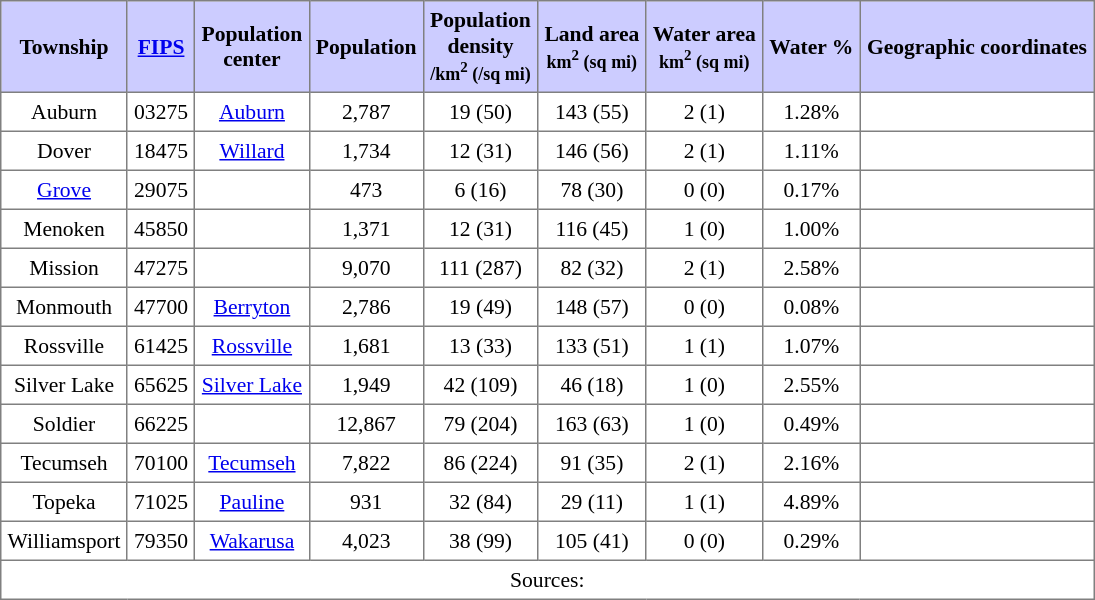<table class="toccolours" border=1 cellspacing=0 cellpadding=4 style="text-align:center; border-collapse:collapse; font-size:90%;">
<tr style="background:#ccccff">
<th>Township</th>
<th><a href='#'>FIPS</a></th>
<th>Population<br>center</th>
<th>Population</th>
<th>Population<br>density<br><small>/km<sup>2</sup> (/sq mi)</small></th>
<th>Land area<br><small>km<sup>2</sup> (sq mi)</small></th>
<th>Water area<br><small>km<sup>2</sup> (sq mi)</small></th>
<th>Water %</th>
<th>Geographic coordinates</th>
</tr>
<tr>
<td>Auburn</td>
<td>03275</td>
<td><a href='#'>Auburn</a></td>
<td>2,787</td>
<td>19 (50)</td>
<td>143 (55)</td>
<td>2 (1)</td>
<td>1.28%</td>
<td></td>
</tr>
<tr>
<td>Dover</td>
<td>18475</td>
<td><a href='#'>Willard</a></td>
<td>1,734</td>
<td>12 (31)</td>
<td>146 (56)</td>
<td>2 (1)</td>
<td>1.11%</td>
<td></td>
</tr>
<tr>
<td><a href='#'>Grove</a></td>
<td>29075</td>
<td></td>
<td>473</td>
<td>6 (16)</td>
<td>78 (30)</td>
<td>0 (0)</td>
<td>0.17%</td>
<td></td>
</tr>
<tr>
<td>Menoken</td>
<td>45850</td>
<td></td>
<td>1,371</td>
<td>12 (31)</td>
<td>116 (45)</td>
<td>1 (0)</td>
<td>1.00%</td>
<td></td>
</tr>
<tr>
<td>Mission</td>
<td>47275</td>
<td></td>
<td>9,070</td>
<td>111 (287)</td>
<td>82 (32)</td>
<td>2 (1)</td>
<td>2.58%</td>
<td></td>
</tr>
<tr>
<td>Monmouth</td>
<td>47700</td>
<td><a href='#'>Berryton</a></td>
<td>2,786</td>
<td>19 (49)</td>
<td>148 (57)</td>
<td>0 (0)</td>
<td>0.08%</td>
<td></td>
</tr>
<tr>
<td>Rossville</td>
<td>61425</td>
<td><a href='#'>Rossville</a></td>
<td>1,681</td>
<td>13 (33)</td>
<td>133 (51)</td>
<td>1 (1)</td>
<td>1.07%</td>
<td></td>
</tr>
<tr>
<td>Silver Lake</td>
<td>65625</td>
<td><a href='#'>Silver Lake</a></td>
<td>1,949</td>
<td>42 (109)</td>
<td>46 (18)</td>
<td>1 (0)</td>
<td>2.55%</td>
<td></td>
</tr>
<tr>
<td>Soldier</td>
<td>66225</td>
<td></td>
<td>12,867</td>
<td>79 (204)</td>
<td>163 (63)</td>
<td>1 (0)</td>
<td>0.49%</td>
<td></td>
</tr>
<tr>
<td>Tecumseh</td>
<td>70100</td>
<td><a href='#'>Tecumseh</a></td>
<td>7,822</td>
<td>86 (224)</td>
<td>91 (35)</td>
<td>2 (1)</td>
<td>2.16%</td>
<td></td>
</tr>
<tr>
<td>Topeka</td>
<td>71025</td>
<td><a href='#'>Pauline</a></td>
<td>931</td>
<td>32 (84)</td>
<td>29 (11)</td>
<td>1 (1)</td>
<td>4.89%</td>
<td></td>
</tr>
<tr>
<td>Williamsport</td>
<td>79350</td>
<td><a href='#'>Wakarusa</a></td>
<td>4,023</td>
<td>38 (99)</td>
<td>105 (41)</td>
<td>0 (0)</td>
<td>0.29%</td>
<td></td>
</tr>
<tr>
<td colspan=9>Sources: </td>
</tr>
</table>
